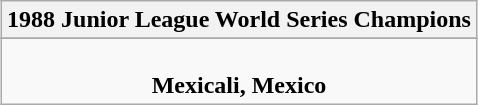<table class="wikitable" style="text-align: center; margin: 0 auto;">
<tr>
<th>1988 Junior League World Series Champions</th>
</tr>
<tr>
</tr>
<tr>
<td><br><strong>Mexicali, Mexico</strong></td>
</tr>
</table>
